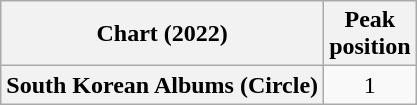<table class="wikitable plainrowheaders" style="text-align:center">
<tr>
<th scope="col">Chart (2022)</th>
<th scope="col">Peak<br>position</th>
</tr>
<tr>
<th scope="row">South Korean Albums (Circle)</th>
<td>1</td>
</tr>
</table>
